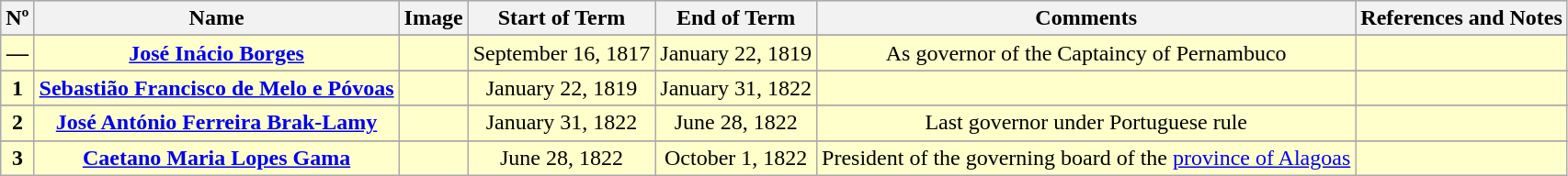<table class="wikitable" style="text-align:center">
<tr style="background:#cccccc">
<th>Nº</th>
<th>Name</th>
<th>Image</th>
<th>Start of Term</th>
<th>End of Term</th>
<th>Comments</th>
<th>References and Notes</th>
</tr>
<tr>
</tr>
<tr style="background:#FFFFCC">
<td><strong>—</strong></td>
<td><strong><a href='#'>José Inácio Borges</a></strong></td>
<td></td>
<td>September 16, 1817</td>
<td>January 22, 1819</td>
<td>As governor of the Captaincy of Pernambuco</td>
<td></td>
</tr>
<tr>
</tr>
<tr style="background:#FFFFCC">
<td><strong>1</strong></td>
<td><strong><a href='#'>Sebastião Francisco de Melo e Póvoas</a></strong></td>
<td></td>
<td>January 22, 1819</td>
<td>January 31, 1822</td>
<td></td>
<td></td>
</tr>
<tr>
</tr>
<tr style="background:#FFFFCC">
<td><strong>2</strong></td>
<td><strong><a href='#'>José António Ferreira Brak-Lamy</a></strong></td>
<td></td>
<td>January 31, 1822</td>
<td>June 28, 1822</td>
<td>Last governor under Portuguese rule</td>
<td></td>
</tr>
<tr>
</tr>
<tr style="background:#FFFFCC">
<td><strong>3</strong></td>
<td><strong><a href='#'>Caetano Maria Lopes Gama</a></strong></td>
<td></td>
<td>June 28, 1822</td>
<td>October 1, 1822</td>
<td>President of the governing board of the <a href='#'>province of Alagoas</a></td>
<td></td>
</tr>
</table>
